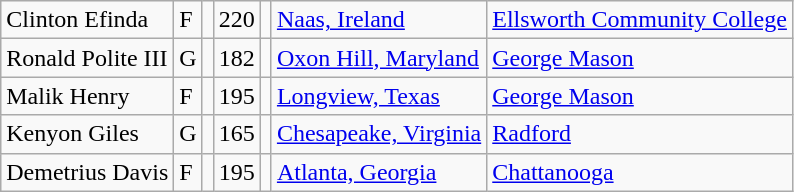<table class="wikitable sortable" border="1">
<tr>
<td>Clinton Efinda</td>
<td>F</td>
<td></td>
<td>220</td>
<td></td>
<td><a href='#'>Naas, Ireland</a></td>
<td><a href='#'>Ellsworth Community College</a></td>
</tr>
<tr>
<td>Ronald Polite III</td>
<td>G</td>
<td></td>
<td>182</td>
<td></td>
<td><a href='#'>Oxon Hill, Maryland</a></td>
<td><a href='#'>George Mason</a></td>
</tr>
<tr>
<td>Malik Henry</td>
<td>F</td>
<td></td>
<td>195</td>
<td></td>
<td><a href='#'>Longview, Texas</a></td>
<td><a href='#'>George Mason</a></td>
</tr>
<tr>
<td>Kenyon Giles</td>
<td>G</td>
<td></td>
<td>165</td>
<td></td>
<td><a href='#'>Chesapeake, Virginia</a></td>
<td><a href='#'>Radford</a></td>
</tr>
<tr>
<td>Demetrius Davis</td>
<td>F</td>
<td></td>
<td>195</td>
<td></td>
<td><a href='#'>Atlanta, Georgia</a></td>
<td><a href='#'>Chattanooga</a></td>
</tr>
</table>
